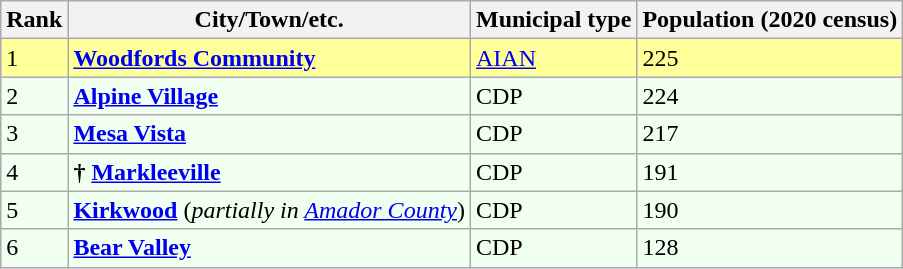<table class="wikitable sortable">
<tr>
<th>Rank</th>
<th>City/Town/etc.</th>
<th>Municipal type</th>
<th>Population (2020 census)</th>
</tr>
<tr style="background-color:#FFFF99;">
<td>1</td>
<td><strong><a href='#'>Woodfords Community</a></strong></td>
<td><a href='#'>AIAN</a></td>
<td>225</td>
</tr>
<tr style="background-color:#F0FFF0;">
<td>2</td>
<td><strong><a href='#'>Alpine Village</a></strong></td>
<td>CDP</td>
<td>224</td>
</tr>
<tr style="background-color:#F0FFF0;">
<td>3</td>
<td><strong><a href='#'>Mesa Vista</a></strong></td>
<td>CDP</td>
<td>217</td>
</tr>
<tr style="background-color:#F0FFF0;">
<td>4</td>
<td><strong>†</strong> <strong><a href='#'>Markleeville</a></strong></td>
<td>CDP</td>
<td>191</td>
</tr>
<tr style="background-color:#F0FFF0;">
<td>5</td>
<td><strong><a href='#'>Kirkwood</a></strong> (<em>partially in <a href='#'>Amador County</a></em>)</td>
<td>CDP</td>
<td>190</td>
</tr>
<tr style="background-color:#F0FFF0;">
<td>6</td>
<td><strong><a href='#'>Bear Valley</a></strong></td>
<td>CDP</td>
<td>128</td>
</tr>
</table>
